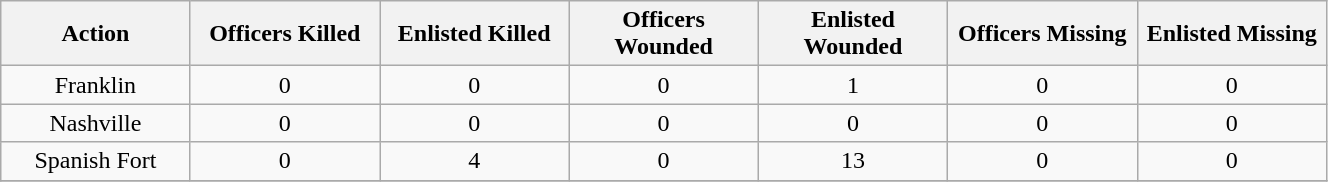<table class="wikitable" style="text-align:center; width:70%;">
<tr>
<th width=10%>Action</th>
<th width=10%>Officers Killed</th>
<th width=10%>Enlisted Killed</th>
<th width=10%>Officers Wounded</th>
<th width=10%>Enlisted Wounded</th>
<th width=10%>Officers Missing</th>
<th width=10%>Enlisted Missing</th>
</tr>
<tr>
<td rowspan=1>Franklin</td>
<td>0</td>
<td>0</td>
<td>0</td>
<td>1</td>
<td>0</td>
<td>0</td>
</tr>
<tr>
<td rowspan=1>Nashville</td>
<td>0</td>
<td>0</td>
<td>0</td>
<td>0</td>
<td>0</td>
<td>0</td>
</tr>
<tr>
<td rowspan=1>Spanish Fort</td>
<td>0</td>
<td>4</td>
<td>0</td>
<td>13</td>
<td>0</td>
<td>0</td>
</tr>
<tr>
</tr>
</table>
